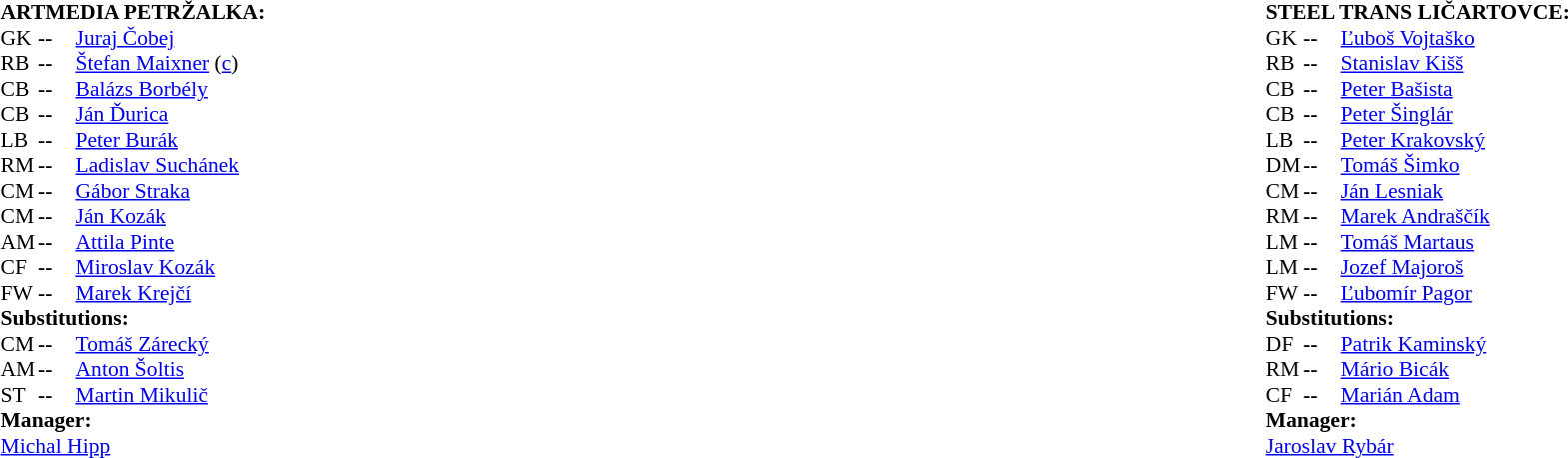<table width="100%">
<tr>
<td valign="top" width="50%"><br><table style="font-size: 90%" cellspacing="0" cellpadding="0">
<tr>
<td colspan=4><strong>ARTMEDIA PETRŽALKA:</strong></td>
</tr>
<tr>
<th width="25"></th>
<th width="25"></th>
</tr>
<tr>
<td>GK</td>
<td><strong>--</strong></td>
<td> <a href='#'>Juraj Čobej</a></td>
</tr>
<tr>
<td>RB</td>
<td><strong>--</strong></td>
<td> <a href='#'>Štefan Maixner</a> (<a href='#'>c</a>)</td>
<td></td>
<td></td>
</tr>
<tr>
<td>CB</td>
<td><strong>--</strong></td>
<td> <a href='#'>Balázs Borbély</a></td>
</tr>
<tr>
<td>CB</td>
<td><strong>--</strong></td>
<td> <a href='#'>Ján Ďurica</a></td>
<td></td>
<td></td>
</tr>
<tr>
<td>LB</td>
<td><strong>--</strong></td>
<td> <a href='#'>Peter Burák</a></td>
</tr>
<tr>
<td>RM</td>
<td><strong>--</strong></td>
<td> <a href='#'>Ladislav Suchánek</a></td>
</tr>
<tr>
<td>CM</td>
<td><strong>--</strong></td>
<td> <a href='#'>Gábor Straka</a></td>
</tr>
<tr>
<td>CM</td>
<td><strong>--</strong></td>
<td> <a href='#'>Ján Kozák</a></td>
</tr>
<tr>
<td>AM</td>
<td><strong>--</strong></td>
<td> <a href='#'>Attila Pinte</a></td>
</tr>
<tr>
<td>CF</td>
<td><strong>--</strong></td>
<td> <a href='#'>Miroslav Kozák</a></td>
<td></td>
<td></td>
</tr>
<tr>
<td>FW</td>
<td><strong>--</strong></td>
<td> <a href='#'>Marek Krejčí</a></td>
<td></td>
<td></td>
</tr>
<tr>
<td colspan=3><strong>Substitutions:</strong></td>
</tr>
<tr>
<td>CM</td>
<td><strong>--</strong></td>
<td> <a href='#'>Tomáš Zárecký</a></td>
<td></td>
<td></td>
</tr>
<tr>
<td>AM</td>
<td><strong>--</strong></td>
<td> <a href='#'>Anton Šoltis</a></td>
<td></td>
<td></td>
</tr>
<tr>
<td>ST</td>
<td><strong>--</strong></td>
<td> <a href='#'>Martin Mikulič</a></td>
<td></td>
<td></td>
</tr>
<tr>
<td colspan=3><strong>Manager:</strong></td>
</tr>
<tr>
<td colspan=3><a href='#'>Michal Hipp</a></td>
</tr>
</table>
</td>
<td valign="top"></td>
<td valign="top" width="50%"><br><table style="font-size: 90%" cellspacing="0" cellpadding="0" align="center">
<tr>
<td colspan=4><strong>STEEL TRANS LIČARTOVCE:</strong></td>
</tr>
<tr>
<th width=25></th>
<th width=25></th>
</tr>
<tr>
<td>GK</td>
<td><strong>--</strong></td>
<td> <a href='#'>Ľuboš Vojtaško</a></td>
</tr>
<tr>
<td>RB</td>
<td><strong>--</strong></td>
<td> <a href='#'>Stanislav Kišš</a></td>
</tr>
<tr>
<td>CB</td>
<td><strong>--</strong></td>
<td> <a href='#'>Peter Bašista</a></td>
<td></td>
<td></td>
</tr>
<tr>
<td>CB</td>
<td><strong>--</strong></td>
<td> <a href='#'>Peter Šinglár</a></td>
</tr>
<tr>
<td>LB</td>
<td><strong>--</strong></td>
<td> <a href='#'>Peter Krakovský</a></td>
<td></td>
<td></td>
</tr>
<tr>
<td>DM</td>
<td><strong>--</strong></td>
<td> <a href='#'>Tomáš Šimko</a></td>
<td></td>
<td></td>
</tr>
<tr>
<td>CM</td>
<td><strong>--</strong></td>
<td> <a href='#'>Ján Lesniak</a></td>
</tr>
<tr>
<td>RM</td>
<td><strong>--</strong></td>
<td> <a href='#'>Marek Andraščík</a></td>
</tr>
<tr>
<td>LM</td>
<td><strong>--</strong></td>
<td> <a href='#'>Tomáš Martaus</a></td>
<td></td>
<td></td>
</tr>
<tr>
<td>LM</td>
<td><strong>--</strong></td>
<td> <a href='#'>Jozef Majoroš</a></td>
</tr>
<tr>
<td>FW</td>
<td><strong>--</strong></td>
<td> <a href='#'>Ľubomír Pagor</a></td>
</tr>
<tr>
<td colspan=3><strong>Substitutions:</strong></td>
</tr>
<tr>
<td>DF</td>
<td><strong>--</strong></td>
<td> <a href='#'>Patrik Kaminský</a></td>
<td></td>
<td></td>
</tr>
<tr>
<td>RM</td>
<td><strong>--</strong></td>
<td> <a href='#'>Mário Bicák</a></td>
<td></td>
<td></td>
</tr>
<tr>
<td>CF</td>
<td><strong>--</strong></td>
<td> <a href='#'>Marián Adam</a></td>
<td></td>
<td></td>
</tr>
<tr>
<td colspan=3><strong>Manager:</strong></td>
</tr>
<tr>
<td colspan=3><a href='#'>Jaroslav Rybár</a></td>
</tr>
</table>
</td>
</tr>
</table>
